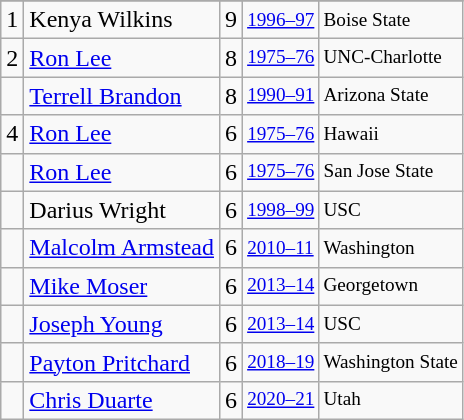<table class="wikitable">
<tr>
</tr>
<tr>
<td>1</td>
<td>Kenya Wilkins</td>
<td>9</td>
<td style="font-size:80%;"><a href='#'>1996–97</a></td>
<td style="font-size:80%;">Boise State</td>
</tr>
<tr>
<td>2</td>
<td><a href='#'>Ron Lee</a></td>
<td>8</td>
<td style="font-size:80%;"><a href='#'>1975–76</a></td>
<td style="font-size:80%;">UNC-Charlotte</td>
</tr>
<tr>
<td></td>
<td><a href='#'>Terrell Brandon</a></td>
<td>8</td>
<td style="font-size:80%;"><a href='#'>1990–91</a></td>
<td style="font-size:80%;">Arizona State</td>
</tr>
<tr>
<td>4</td>
<td><a href='#'>Ron Lee</a></td>
<td>6</td>
<td style="font-size:80%;"><a href='#'>1975–76</a></td>
<td style="font-size:80%;">Hawaii</td>
</tr>
<tr>
<td></td>
<td><a href='#'>Ron Lee</a></td>
<td>6</td>
<td style="font-size:80%;"><a href='#'>1975–76</a></td>
<td style="font-size:80%;">San Jose State</td>
</tr>
<tr>
<td></td>
<td>Darius Wright</td>
<td>6</td>
<td style="font-size:80%;"><a href='#'>1998–99</a></td>
<td style="font-size:80%;">USC</td>
</tr>
<tr>
<td></td>
<td><a href='#'>Malcolm Armstead</a></td>
<td>6</td>
<td style="font-size:80%;"><a href='#'>2010–11</a></td>
<td style="font-size:80%;">Washington</td>
</tr>
<tr>
<td></td>
<td><a href='#'>Mike Moser</a></td>
<td>6</td>
<td style="font-size:80%;"><a href='#'>2013–14</a></td>
<td style="font-size:80%;">Georgetown</td>
</tr>
<tr>
<td></td>
<td><a href='#'>Joseph Young</a></td>
<td>6</td>
<td style="font-size:80%;"><a href='#'>2013–14</a></td>
<td style="font-size:80%;">USC</td>
</tr>
<tr>
<td></td>
<td><a href='#'>Payton Pritchard</a></td>
<td>6</td>
<td style="font-size:80%;"><a href='#'>2018–19</a></td>
<td style="font-size:80%;">Washington State</td>
</tr>
<tr>
<td></td>
<td><a href='#'>Chris Duarte</a></td>
<td>6</td>
<td style="font-size:80%;"><a href='#'>2020–21</a></td>
<td style="font-size:80%;">Utah</td>
</tr>
</table>
